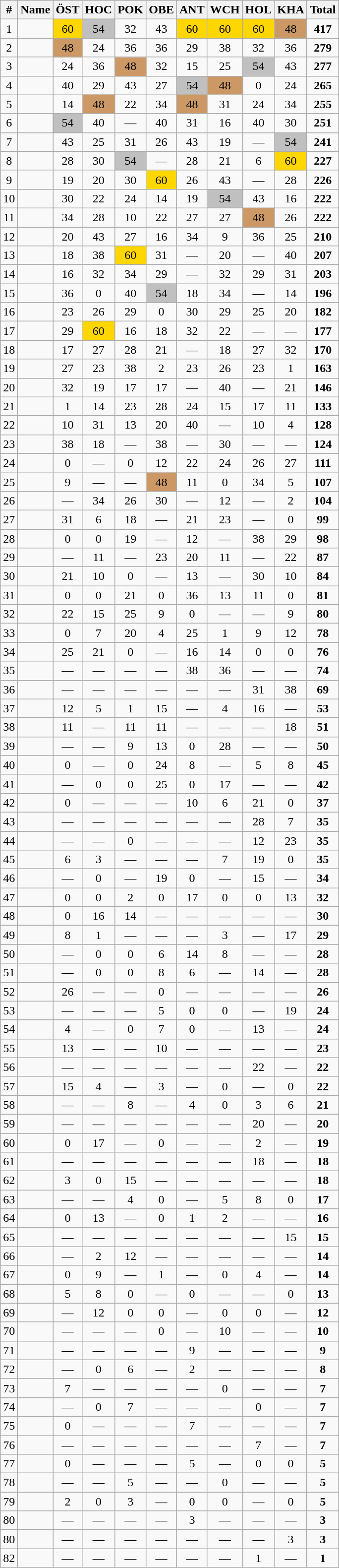<table class="wikitable sortable" style="text-align:center;">
<tr>
<th>#</th>
<th>Name</th>
<th>ÖST</th>
<th>HOC</th>
<th>POK</th>
<th>OBE</th>
<th>ANT</th>
<th>WCH</th>
<th>HOL</th>
<th>KHA</th>
<th>Total</th>
</tr>
<tr>
<td>1</td>
<td align="left"></td>
<td bgcolor="gold">60</td>
<td bgcolor="silver">54</td>
<td>32</td>
<td>43</td>
<td bgcolor="gold">60</td>
<td bgcolor="gold">60</td>
<td bgcolor="gold">60</td>
<td bgcolor="CC9966">48</td>
<td><strong>417</strong></td>
</tr>
<tr>
<td>2</td>
<td align="left"></td>
<td bgcolor="CC9966">48</td>
<td>24</td>
<td>36</td>
<td>36</td>
<td>29</td>
<td>38</td>
<td>32</td>
<td>36</td>
<td><strong>279</strong></td>
</tr>
<tr>
<td>3</td>
<td align="left"></td>
<td>24</td>
<td>36</td>
<td bgcolor="CC9966">48</td>
<td>32</td>
<td>15</td>
<td>25</td>
<td bgcolor="silver">54</td>
<td>43</td>
<td><strong>277</strong></td>
</tr>
<tr>
<td>4</td>
<td align="left"></td>
<td>40</td>
<td>29</td>
<td>43</td>
<td>27</td>
<td bgcolor="silver">54</td>
<td bgcolor="CC9966">48</td>
<td>0</td>
<td>24</td>
<td><strong>265</strong></td>
</tr>
<tr>
<td>5</td>
<td align="left"></td>
<td>14</td>
<td bgcolor="CC9966">48</td>
<td>22</td>
<td>34</td>
<td bgcolor="CC9966">48</td>
<td>31</td>
<td>24</td>
<td>34</td>
<td><strong>255</strong></td>
</tr>
<tr>
<td>6</td>
<td align="left"></td>
<td bgcolor="silver">54</td>
<td>40</td>
<td>—</td>
<td>40</td>
<td>31</td>
<td>16</td>
<td>40</td>
<td>30</td>
<td><strong>251</strong></td>
</tr>
<tr>
<td>7</td>
<td align="left"></td>
<td>43</td>
<td>25</td>
<td>31</td>
<td>26</td>
<td>43</td>
<td>19</td>
<td>—</td>
<td bgcolor="silver">54</td>
<td><strong>241</strong></td>
</tr>
<tr>
<td>8</td>
<td align="left"></td>
<td>28</td>
<td>30</td>
<td bgcolor="silver">54</td>
<td>—</td>
<td>28</td>
<td>21</td>
<td>6</td>
<td bgcolor="gold">60</td>
<td><strong>227</strong></td>
</tr>
<tr>
<td>9</td>
<td align="left"></td>
<td>19</td>
<td>20</td>
<td>30</td>
<td bgcolor="gold">60</td>
<td>26</td>
<td>43</td>
<td>—</td>
<td>28</td>
<td><strong>226</strong></td>
</tr>
<tr>
<td>10</td>
<td align="left"></td>
<td>30</td>
<td>22</td>
<td>24</td>
<td>14</td>
<td>19</td>
<td bgcolor="silver">54</td>
<td>43</td>
<td>16</td>
<td><strong>222</strong></td>
</tr>
<tr>
<td>11</td>
<td align="left"></td>
<td>34</td>
<td>28</td>
<td>10</td>
<td>22</td>
<td>27</td>
<td>27</td>
<td bgcolor="CC9966">48</td>
<td>26</td>
<td><strong>222</strong></td>
</tr>
<tr>
<td>12</td>
<td align="left"></td>
<td>20</td>
<td>43</td>
<td>27</td>
<td>16</td>
<td>34</td>
<td>9</td>
<td>36</td>
<td>25</td>
<td><strong>210</strong></td>
</tr>
<tr>
<td>13</td>
<td align="left"></td>
<td>18</td>
<td>38</td>
<td bgcolor="gold">60</td>
<td>31</td>
<td>—</td>
<td>20</td>
<td>—</td>
<td>40</td>
<td><strong>207</strong></td>
</tr>
<tr>
<td>14</td>
<td align="left"></td>
<td>16</td>
<td>32</td>
<td>34</td>
<td>29</td>
<td>—</td>
<td>32</td>
<td>29</td>
<td>31</td>
<td><strong>203</strong></td>
</tr>
<tr>
<td>15</td>
<td align="left"></td>
<td>36</td>
<td>0</td>
<td>40</td>
<td bgcolor="silver">54</td>
<td>18</td>
<td>34</td>
<td>—</td>
<td>14</td>
<td><strong>196</strong></td>
</tr>
<tr>
<td>16</td>
<td align="left"></td>
<td>23</td>
<td>26</td>
<td>29</td>
<td>0</td>
<td>30</td>
<td>29</td>
<td>25</td>
<td>20</td>
<td><strong>182</strong></td>
</tr>
<tr>
<td>17</td>
<td align="left"></td>
<td>29</td>
<td bgcolor="gold">60</td>
<td>16</td>
<td>18</td>
<td>32</td>
<td>22</td>
<td>—</td>
<td>—</td>
<td><strong>177</strong></td>
</tr>
<tr>
<td>18</td>
<td align="left"></td>
<td>17</td>
<td>27</td>
<td>28</td>
<td>21</td>
<td>—</td>
<td>18</td>
<td>27</td>
<td>32</td>
<td><strong>170</strong></td>
</tr>
<tr>
<td>19</td>
<td align="left"></td>
<td>27</td>
<td>23</td>
<td>38</td>
<td>2</td>
<td>23</td>
<td>26</td>
<td>23</td>
<td>1</td>
<td><strong>163</strong></td>
</tr>
<tr>
<td>20</td>
<td align="left"></td>
<td>32</td>
<td>19</td>
<td>17</td>
<td>17</td>
<td>—</td>
<td>40</td>
<td>—</td>
<td>21</td>
<td><strong>146</strong></td>
</tr>
<tr>
<td>21</td>
<td align="left"></td>
<td>1</td>
<td>14</td>
<td>23</td>
<td>28</td>
<td>24</td>
<td>15</td>
<td>17</td>
<td>11</td>
<td><strong>133</strong></td>
</tr>
<tr>
<td>22</td>
<td align="left"></td>
<td>10</td>
<td>31</td>
<td>13</td>
<td>20</td>
<td>40</td>
<td>—</td>
<td>10</td>
<td>4</td>
<td><strong>128</strong></td>
</tr>
<tr>
<td>23</td>
<td align="left"></td>
<td>38</td>
<td>18</td>
<td>—</td>
<td>38</td>
<td>—</td>
<td>30</td>
<td>—</td>
<td>—</td>
<td><strong>124</strong></td>
</tr>
<tr>
<td>24</td>
<td align="left"></td>
<td>0</td>
<td>—</td>
<td>0</td>
<td>12</td>
<td>22</td>
<td>24</td>
<td>26</td>
<td>27</td>
<td><strong>111</strong></td>
</tr>
<tr>
<td>25</td>
<td align="left"></td>
<td>9</td>
<td>—</td>
<td>—</td>
<td bgcolor="CC9966">48</td>
<td>11</td>
<td>0</td>
<td>34</td>
<td>5</td>
<td><strong>107</strong></td>
</tr>
<tr>
<td>26</td>
<td align="left"></td>
<td>—</td>
<td>34</td>
<td>26</td>
<td>30</td>
<td>—</td>
<td>12</td>
<td>—</td>
<td>2</td>
<td><strong>104</strong></td>
</tr>
<tr>
<td>27</td>
<td align="left"></td>
<td>31</td>
<td>6</td>
<td>18</td>
<td>—</td>
<td>21</td>
<td>23</td>
<td>—</td>
<td>0</td>
<td><strong>99</strong></td>
</tr>
<tr>
<td>28</td>
<td align="left"></td>
<td>0</td>
<td>0</td>
<td>19</td>
<td>—</td>
<td>12</td>
<td>—</td>
<td>38</td>
<td>29</td>
<td><strong>98</strong></td>
</tr>
<tr>
<td>29</td>
<td align="left"></td>
<td>—</td>
<td>11</td>
<td>—</td>
<td>23</td>
<td>20</td>
<td>11</td>
<td>—</td>
<td>22</td>
<td><strong>87</strong></td>
</tr>
<tr>
<td>30</td>
<td align="left"></td>
<td>21</td>
<td>10</td>
<td>0</td>
<td>—</td>
<td>13</td>
<td>—</td>
<td>30</td>
<td>10</td>
<td><strong>84</strong></td>
</tr>
<tr>
<td>31</td>
<td align="left"></td>
<td>0</td>
<td>0</td>
<td>21</td>
<td>0</td>
<td>36</td>
<td>13</td>
<td>11</td>
<td>0</td>
<td><strong>81</strong></td>
</tr>
<tr>
<td>32</td>
<td align="left"></td>
<td>22</td>
<td>15</td>
<td>25</td>
<td>9</td>
<td>0</td>
<td>—</td>
<td>—</td>
<td>9</td>
<td><strong>80</strong></td>
</tr>
<tr>
<td>33</td>
<td align="left"></td>
<td>0</td>
<td>7</td>
<td>20</td>
<td>4</td>
<td>25</td>
<td>1</td>
<td>9</td>
<td>12</td>
<td><strong>78</strong></td>
</tr>
<tr>
<td>34</td>
<td align="left"></td>
<td>25</td>
<td>21</td>
<td>0</td>
<td>—</td>
<td>16</td>
<td>14</td>
<td>0</td>
<td>0</td>
<td><strong>76</strong></td>
</tr>
<tr>
<td>35</td>
<td align="left"></td>
<td>—</td>
<td>—</td>
<td>—</td>
<td>—</td>
<td>38</td>
<td>36</td>
<td>—</td>
<td>—</td>
<td><strong>74</strong></td>
</tr>
<tr>
<td>36</td>
<td align="left"></td>
<td>—</td>
<td>—</td>
<td>—</td>
<td>—</td>
<td>—</td>
<td>—</td>
<td>31</td>
<td>38</td>
<td><strong>69</strong></td>
</tr>
<tr>
<td>37</td>
<td align="left"></td>
<td>12</td>
<td>5</td>
<td>1</td>
<td>15</td>
<td>—</td>
<td>4</td>
<td>16</td>
<td>—</td>
<td><strong>53</strong></td>
</tr>
<tr>
<td>38</td>
<td align="left"></td>
<td>11</td>
<td>—</td>
<td>11</td>
<td>11</td>
<td>—</td>
<td>—</td>
<td>—</td>
<td>18</td>
<td><strong>51</strong></td>
</tr>
<tr>
<td>39</td>
<td align="left"></td>
<td>—</td>
<td>—</td>
<td>9</td>
<td>13</td>
<td>0</td>
<td>28</td>
<td>—</td>
<td>—</td>
<td><strong>50</strong></td>
</tr>
<tr>
<td>40</td>
<td align="left"></td>
<td>0</td>
<td>—</td>
<td>0</td>
<td>24</td>
<td>8</td>
<td>—</td>
<td>5</td>
<td>8</td>
<td><strong>45</strong></td>
</tr>
<tr>
<td>41</td>
<td align="left"></td>
<td>—</td>
<td>0</td>
<td>0</td>
<td>25</td>
<td>0</td>
<td>17</td>
<td>—</td>
<td>—</td>
<td><strong>42</strong></td>
</tr>
<tr>
<td>42</td>
<td align="left"></td>
<td>0</td>
<td>—</td>
<td>—</td>
<td>—</td>
<td>10</td>
<td>6</td>
<td>21</td>
<td>0</td>
<td><strong>37</strong></td>
</tr>
<tr>
<td>43</td>
<td align="left"></td>
<td>—</td>
<td>—</td>
<td>—</td>
<td>—</td>
<td>—</td>
<td>—</td>
<td>28</td>
<td>7</td>
<td><strong>35</strong></td>
</tr>
<tr>
<td>44</td>
<td align="left"></td>
<td>—</td>
<td>—</td>
<td>0</td>
<td>—</td>
<td>—</td>
<td>—</td>
<td>12</td>
<td>23</td>
<td><strong>35</strong></td>
</tr>
<tr>
<td>45</td>
<td align="left"></td>
<td>6</td>
<td>3</td>
<td>—</td>
<td>—</td>
<td>—</td>
<td>7</td>
<td>19</td>
<td>0</td>
<td><strong>35</strong></td>
</tr>
<tr>
<td>46</td>
<td align="left"></td>
<td>—</td>
<td>0</td>
<td>—</td>
<td>19</td>
<td>0</td>
<td>—</td>
<td>15</td>
<td>—</td>
<td><strong>34</strong></td>
</tr>
<tr>
<td>47</td>
<td align="left"></td>
<td>0</td>
<td>0</td>
<td>2</td>
<td>0</td>
<td>17</td>
<td>0</td>
<td>0</td>
<td>13</td>
<td><strong>32</strong></td>
</tr>
<tr>
<td>48</td>
<td align="left"></td>
<td>0</td>
<td>16</td>
<td>14</td>
<td>—</td>
<td>—</td>
<td>—</td>
<td>—</td>
<td>—</td>
<td><strong>30</strong></td>
</tr>
<tr>
<td>49</td>
<td align="left"></td>
<td>8</td>
<td>1</td>
<td>—</td>
<td>—</td>
<td>—</td>
<td>3</td>
<td>—</td>
<td>17</td>
<td><strong>29</strong></td>
</tr>
<tr>
<td>50</td>
<td align="left"></td>
<td>—</td>
<td>0</td>
<td>0</td>
<td>6</td>
<td>14</td>
<td>8</td>
<td>—</td>
<td>—</td>
<td><strong>28</strong></td>
</tr>
<tr>
<td>51</td>
<td align="left"></td>
<td>—</td>
<td>0</td>
<td>0</td>
<td>8</td>
<td>6</td>
<td>—</td>
<td>14</td>
<td>—</td>
<td><strong>28</strong></td>
</tr>
<tr>
<td>52</td>
<td align="left"></td>
<td>26</td>
<td>—</td>
<td>—</td>
<td>0</td>
<td>—</td>
<td>—</td>
<td>—</td>
<td>—</td>
<td><strong>26</strong></td>
</tr>
<tr>
<td>53</td>
<td align="left"></td>
<td>—</td>
<td>—</td>
<td>—</td>
<td>5</td>
<td>0</td>
<td>0</td>
<td>—</td>
<td>19</td>
<td><strong>24</strong></td>
</tr>
<tr>
<td>54</td>
<td align="left"></td>
<td>4</td>
<td>—</td>
<td>0</td>
<td>7</td>
<td>0</td>
<td>—</td>
<td>13</td>
<td>—</td>
<td><strong>24</strong></td>
</tr>
<tr>
<td>55</td>
<td align="left"></td>
<td>13</td>
<td>—</td>
<td>—</td>
<td>10</td>
<td>—</td>
<td>—</td>
<td>—</td>
<td>—</td>
<td><strong>23</strong></td>
</tr>
<tr>
<td>56</td>
<td align="left"></td>
<td>—</td>
<td>—</td>
<td>—</td>
<td>—</td>
<td>—</td>
<td>—</td>
<td>22</td>
<td>—</td>
<td><strong>22</strong></td>
</tr>
<tr>
<td>57</td>
<td align="left"></td>
<td>15</td>
<td>4</td>
<td>—</td>
<td>3</td>
<td>—</td>
<td>0</td>
<td>—</td>
<td>0</td>
<td><strong>22</strong></td>
</tr>
<tr>
<td>58</td>
<td align="left"></td>
<td>—</td>
<td>—</td>
<td>8</td>
<td>—</td>
<td>4</td>
<td>0</td>
<td>3</td>
<td>6</td>
<td><strong>21</strong></td>
</tr>
<tr>
<td>59</td>
<td align="left"></td>
<td>—</td>
<td>—</td>
<td>—</td>
<td>—</td>
<td>—</td>
<td>—</td>
<td>20</td>
<td>—</td>
<td><strong>20</strong></td>
</tr>
<tr>
<td>60</td>
<td align="left"></td>
<td>0</td>
<td>17</td>
<td>—</td>
<td>0</td>
<td>—</td>
<td>—</td>
<td>2</td>
<td>—</td>
<td><strong>19</strong></td>
</tr>
<tr>
<td>61</td>
<td align="left"></td>
<td>—</td>
<td>—</td>
<td>—</td>
<td>—</td>
<td>—</td>
<td>—</td>
<td>18</td>
<td>—</td>
<td><strong>18</strong></td>
</tr>
<tr>
<td>62</td>
<td align="left"></td>
<td>3</td>
<td>0</td>
<td>15</td>
<td>—</td>
<td>—</td>
<td>—</td>
<td>—</td>
<td>—</td>
<td><strong>18</strong></td>
</tr>
<tr>
<td>63</td>
<td align="left"></td>
<td>—</td>
<td>—</td>
<td>4</td>
<td>0</td>
<td>—</td>
<td>5</td>
<td>8</td>
<td>0</td>
<td><strong>17</strong></td>
</tr>
<tr>
<td>64</td>
<td align="left"></td>
<td>0</td>
<td>13</td>
<td>—</td>
<td>0</td>
<td>1</td>
<td>2</td>
<td>—</td>
<td>—</td>
<td><strong>16</strong></td>
</tr>
<tr>
<td>65</td>
<td align="left"></td>
<td>—</td>
<td>—</td>
<td>—</td>
<td>—</td>
<td>—</td>
<td>—</td>
<td>—</td>
<td>15</td>
<td><strong>15</strong></td>
</tr>
<tr>
<td>66</td>
<td align="left"></td>
<td>—</td>
<td>2</td>
<td>12</td>
<td>—</td>
<td>—</td>
<td>—</td>
<td>—</td>
<td>—</td>
<td><strong>14</strong></td>
</tr>
<tr>
<td>67</td>
<td align="left"></td>
<td>0</td>
<td>9</td>
<td>—</td>
<td>1</td>
<td>—</td>
<td>0</td>
<td>4</td>
<td>—</td>
<td><strong>14</strong></td>
</tr>
<tr>
<td>68</td>
<td align="left"></td>
<td>5</td>
<td>8</td>
<td>0</td>
<td>—</td>
<td>0</td>
<td>—</td>
<td>—</td>
<td>0</td>
<td><strong>13</strong></td>
</tr>
<tr>
<td>69</td>
<td align="left"></td>
<td>—</td>
<td>12</td>
<td>0</td>
<td>0</td>
<td>—</td>
<td>0</td>
<td>0</td>
<td>—</td>
<td><strong>12</strong></td>
</tr>
<tr>
<td>70</td>
<td align="left"></td>
<td>—</td>
<td>—</td>
<td>—</td>
<td>0</td>
<td>—</td>
<td>10</td>
<td>—</td>
<td>—</td>
<td><strong>10</strong></td>
</tr>
<tr>
<td>71</td>
<td align="left"></td>
<td>—</td>
<td>—</td>
<td>—</td>
<td>—</td>
<td>9</td>
<td>—</td>
<td>—</td>
<td>—</td>
<td><strong>9</strong></td>
</tr>
<tr>
<td>72</td>
<td align="left"></td>
<td>—</td>
<td>0</td>
<td>6</td>
<td>—</td>
<td>2</td>
<td>—</td>
<td>—</td>
<td>—</td>
<td><strong>8</strong></td>
</tr>
<tr>
<td>73</td>
<td align="left"></td>
<td>7</td>
<td>—</td>
<td>—</td>
<td>—</td>
<td>—</td>
<td>0</td>
<td>—</td>
<td>—</td>
<td><strong>7</strong></td>
</tr>
<tr>
<td>74</td>
<td align="left"></td>
<td>—</td>
<td>0</td>
<td>7</td>
<td>—</td>
<td>—</td>
<td>—</td>
<td>0</td>
<td>—</td>
<td><strong>7</strong></td>
</tr>
<tr>
<td>75</td>
<td align="left"></td>
<td>0</td>
<td>—</td>
<td>—</td>
<td>—</td>
<td>7</td>
<td>—</td>
<td>—</td>
<td>—</td>
<td><strong>7</strong></td>
</tr>
<tr>
<td>76</td>
<td align="left"></td>
<td>—</td>
<td>—</td>
<td>—</td>
<td>—</td>
<td>—</td>
<td>—</td>
<td>7</td>
<td>—</td>
<td><strong>7</strong></td>
</tr>
<tr>
<td>77</td>
<td align="left"></td>
<td>0</td>
<td>—</td>
<td>—</td>
<td>—</td>
<td>5</td>
<td>—</td>
<td>0</td>
<td>0</td>
<td><strong>5</strong></td>
</tr>
<tr>
<td>78</td>
<td align="left"></td>
<td>—</td>
<td>—</td>
<td>5</td>
<td>—</td>
<td>—</td>
<td>0</td>
<td>—</td>
<td>—</td>
<td><strong>5</strong></td>
</tr>
<tr>
<td>79</td>
<td align="left"></td>
<td>2</td>
<td>0</td>
<td>3</td>
<td>—</td>
<td>0</td>
<td>0</td>
<td>—</td>
<td>0</td>
<td><strong>5</strong></td>
</tr>
<tr>
<td>80</td>
<td align="left"></td>
<td>—</td>
<td>—</td>
<td>—</td>
<td>—</td>
<td>3</td>
<td>—</td>
<td>—</td>
<td>—</td>
<td><strong>3</strong></td>
</tr>
<tr>
<td>80</td>
<td align="left"></td>
<td>—</td>
<td>—</td>
<td>—</td>
<td>—</td>
<td>—</td>
<td>—</td>
<td>—</td>
<td>3</td>
<td><strong>3</strong></td>
</tr>
<tr>
<td>82</td>
<td align="left"></td>
<td>—</td>
<td>—</td>
<td>—</td>
<td>—</td>
<td>—</td>
<td>—</td>
<td>1</td>
<td>—</td>
<td><strong>1</strong></td>
</tr>
</table>
